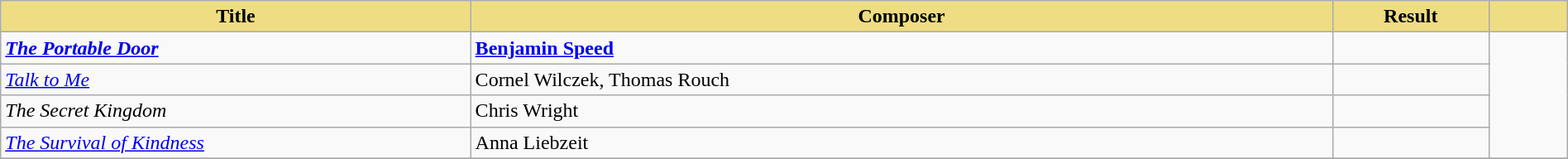<table class="wikitable" width=100%>
<tr>
<th style="width:30%;background:#EEDD82;">Title</th>
<th style="width:55%;background:#EEDD82;">Composer</th>
<th style="width:10%;background:#EEDD82;">Result</th>
<th style="width:5%;background:#EEDD82;"></th>
</tr>
<tr>
<td><strong><em><a href='#'>The Portable Door</a></em></strong></td>
<td><strong><a href='#'>Benjamin Speed</a></strong></td>
<td></td>
<td rowspan="4"><br></td>
</tr>
<tr>
<td><em><a href='#'>Talk to Me</a></em></td>
<td>Cornel Wilczek, Thomas Rouch</td>
<td></td>
</tr>
<tr>
<td><em>The Secret Kingdom</em></td>
<td>Chris Wright</td>
<td></td>
</tr>
<tr>
<td><em><a href='#'>The Survival of Kindness</a></em></td>
<td>Anna Liebzeit</td>
<td></td>
</tr>
<tr>
</tr>
</table>
